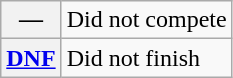<table class="wikitable">
<tr>
<th scope="row">—</th>
<td>Did not compete</td>
</tr>
<tr>
<th scope="row"><a href='#'>DNF</a></th>
<td>Did not finish</td>
</tr>
</table>
